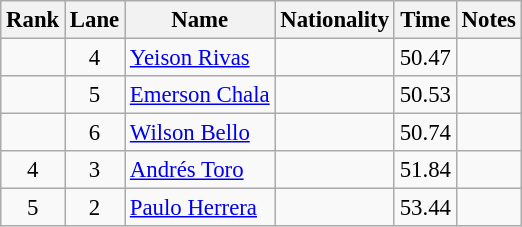<table class="wikitable sortable" style="text-align:center;font-size:95%">
<tr>
<th>Rank</th>
<th>Lane</th>
<th>Name</th>
<th>Nationality</th>
<th>Time</th>
<th>Notes</th>
</tr>
<tr>
<td></td>
<td>4</td>
<td align=left><a href='#'>Yeison Rivas</a></td>
<td align=left></td>
<td>50.47</td>
<td></td>
</tr>
<tr>
<td></td>
<td>5</td>
<td align=left><a href='#'>Emerson Chala</a></td>
<td align=left></td>
<td>50.53</td>
<td></td>
</tr>
<tr>
<td></td>
<td>6</td>
<td align=left><a href='#'>Wilson Bello</a></td>
<td align=left></td>
<td>50.74</td>
<td></td>
</tr>
<tr>
<td>4</td>
<td>3</td>
<td align=left><a href='#'>Andrés Toro</a></td>
<td align=left></td>
<td>51.84</td>
<td></td>
</tr>
<tr>
<td>5</td>
<td>2</td>
<td align=left><a href='#'>Paulo Herrera</a></td>
<td align=left></td>
<td>53.44</td>
<td></td>
</tr>
</table>
